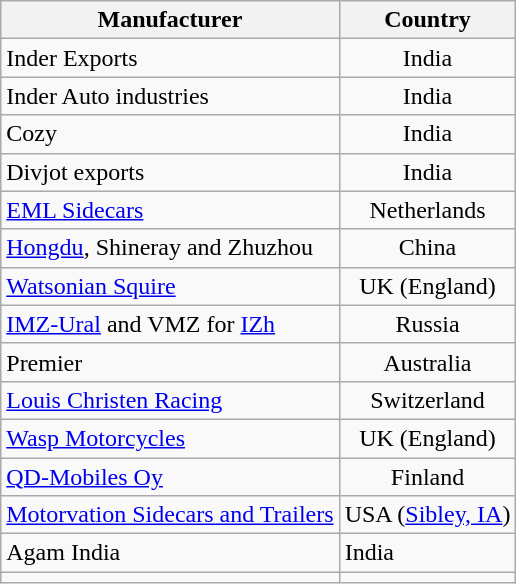<table border="1" class="wikitable" style=white-space:wrap>
<tr>
<th>Manufacturer</th>
<th>Country</th>
</tr>
<tr>
<td>Inder Exports</td>
<td align="center">India</td>
</tr>
<tr>
<td>Inder Auto industries</td>
<td align="center">India</td>
</tr>
<tr>
<td>Cozy</td>
<td align="center">India</td>
</tr>
<tr>
<td>Divjot exports</td>
<td align="center">India</td>
</tr>
<tr>
<td><a href='#'>EML Sidecars</a></td>
<td align="center">Netherlands</td>
</tr>
<tr>
<td><a href='#'>Hongdu</a>, Shineray and Zhuzhou</td>
<td align="center">China</td>
</tr>
<tr>
<td><a href='#'>Watsonian Squire</a></td>
<td align="center">UK (England)</td>
</tr>
<tr>
<td><a href='#'>IMZ-Ural</a> and VMZ for <a href='#'>IZh</a></td>
<td align="center">Russia</td>
</tr>
<tr>
<td>Premier</td>
<td align="center">Australia</td>
</tr>
<tr>
<td><a href='#'>Louis Christen Racing</a></td>
<td align="center">Switzerland</td>
</tr>
<tr>
<td><a href='#'>Wasp Motorcycles</a></td>
<td align="center">UK (England)</td>
</tr>
<tr>
<td><a href='#'>QD-Mobiles Oy</a></td>
<td align="center">Finland</td>
</tr>
<tr>
<td><a href='#'>Motorvation Sidecars and Trailers</a></td>
<td align="center">USA (<a href='#'>Sibley, IA</a>)</td>
</tr>
<tr>
<td>Agam India</td>
<td>India</td>
</tr>
<tr>
<td></td>
</tr>
</table>
